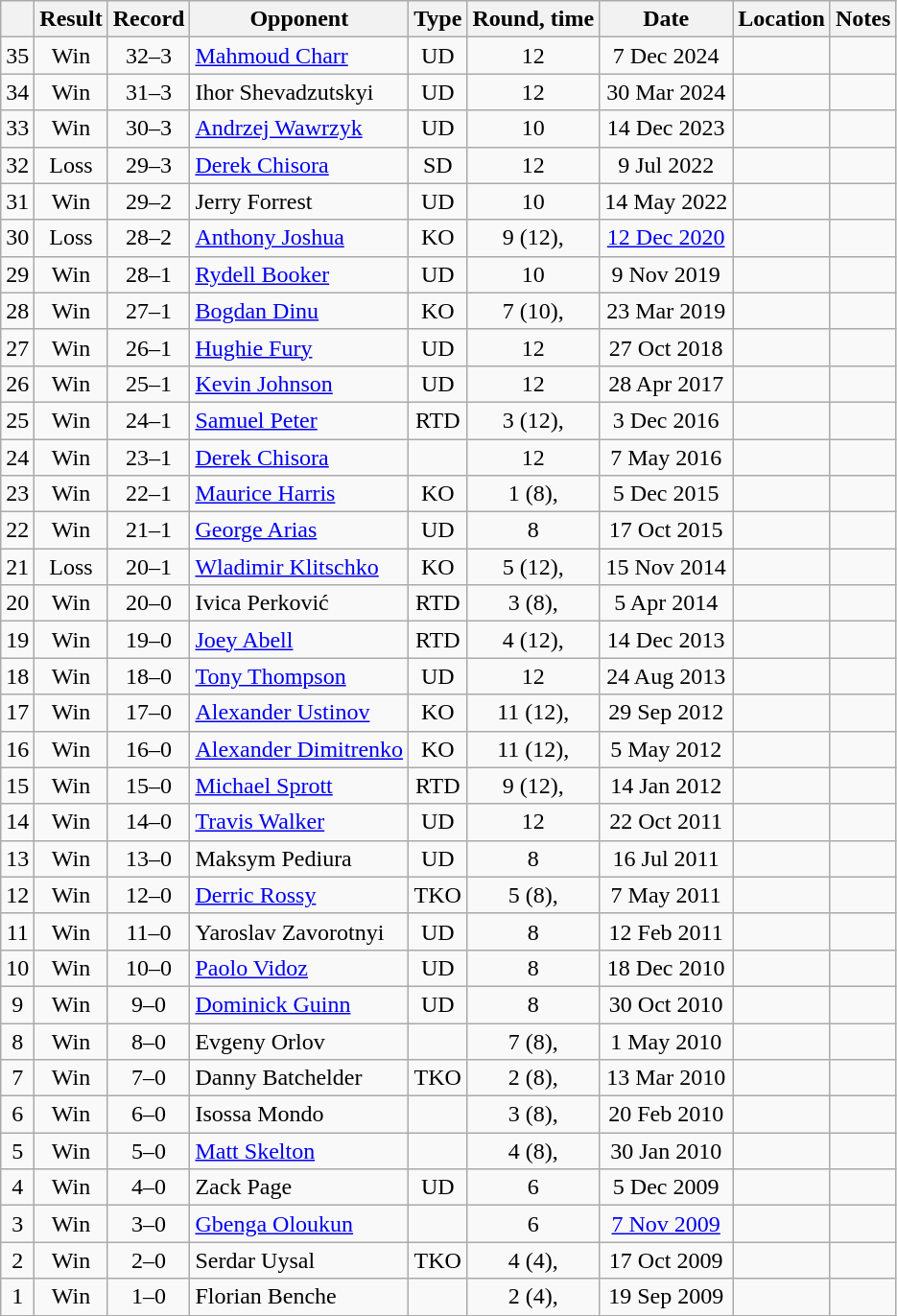<table class="wikitable" style="text-align:center">
<tr>
<th></th>
<th>Result</th>
<th>Record</th>
<th>Opponent</th>
<th>Type</th>
<th>Round, time</th>
<th>Date</th>
<th>Location</th>
<th>Notes</th>
</tr>
<tr>
<td>35</td>
<td>Win</td>
<td>32–3</td>
<td style="text-align:left;"><a href='#'>Mahmoud Charr</a></td>
<td>UD</td>
<td>12</td>
<td>7 Dec 2024</td>
<td style="text-align:left;"></td>
<td style="text-align:left;"></td>
</tr>
<tr>
<td>34</td>
<td>Win</td>
<td>31–3</td>
<td style="text-align:left;">Ihor Shevadzutskyi</td>
<td>UD</td>
<td>12</td>
<td>30 Mar 2024</td>
<td style="text-align:left;"></td>
<td style="text-align:left;"></td>
</tr>
<tr>
<td>33</td>
<td>Win</td>
<td>30–3</td>
<td style="text-align:left;"><a href='#'>Andrzej Wawrzyk</a></td>
<td>UD</td>
<td>10</td>
<td>14 Dec 2023</td>
<td style="text-align:left;"></td>
<td></td>
</tr>
<tr>
<td>32</td>
<td>Loss</td>
<td>29–3</td>
<td style="text-align:left;"><a href='#'>Derek Chisora</a></td>
<td>SD</td>
<td>12</td>
<td>9 Jul 2022</td>
<td style="text-align:left;"></td>
<td style="text-align:left;"></td>
</tr>
<tr>
<td>31</td>
<td>Win</td>
<td>29–2</td>
<td style="text-align:left;">Jerry Forrest</td>
<td>UD</td>
<td>10</td>
<td>14 May 2022</td>
<td style="text-align:left;"></td>
<td></td>
</tr>
<tr>
<td>30</td>
<td>Loss</td>
<td>28–2</td>
<td style="text-align:left;"><a href='#'>Anthony Joshua</a></td>
<td>KO</td>
<td>9 (12), </td>
<td><a href='#'>12 Dec 2020</a></td>
<td style="text-align:left;"></td>
<td style="text-align:left;"></td>
</tr>
<tr>
<td>29</td>
<td>Win</td>
<td>28–1</td>
<td style="text-align:left;"><a href='#'>Rydell Booker</a></td>
<td>UD</td>
<td>10</td>
<td>9 Nov 2019</td>
<td style="text-align:left;"></td>
<td></td>
</tr>
<tr>
<td>28</td>
<td>Win</td>
<td>27–1</td>
<td style="text-align:left;"><a href='#'>Bogdan Dinu</a></td>
<td>KO</td>
<td>7 (10), </td>
<td>23 Mar 2019</td>
<td style="text-align:left;"></td>
<td></td>
</tr>
<tr>
<td>27</td>
<td>Win</td>
<td>26–1</td>
<td style="text-align:left;"><a href='#'>Hughie Fury</a></td>
<td>UD</td>
<td>12</td>
<td>27 Oct 2018</td>
<td style="text-align:left;"></td>
<td></td>
</tr>
<tr>
<td>26</td>
<td>Win</td>
<td>25–1</td>
<td style="text-align:left;"><a href='#'>Kevin Johnson</a></td>
<td>UD</td>
<td>12</td>
<td>28 Apr 2017</td>
<td style="text-align:left;"></td>
<td style="text-align:left;"></td>
</tr>
<tr>
<td>25</td>
<td>Win</td>
<td>24–1</td>
<td style="text-align:left;"><a href='#'>Samuel Peter</a></td>
<td>RTD</td>
<td>3 (12), </td>
<td>3 Dec 2016</td>
<td style="text-align:left;"></td>
<td style="text-align:left;"></td>
</tr>
<tr>
<td>24</td>
<td>Win</td>
<td>23–1</td>
<td style="text-align:left;"><a href='#'>Derek Chisora</a></td>
<td></td>
<td>12</td>
<td>7 May 2016</td>
<td style="text-align:left;"></td>
<td style="text-align:left;"></td>
</tr>
<tr>
<td>23</td>
<td>Win</td>
<td>22–1</td>
<td style="text-align:left;"><a href='#'>Maurice Harris</a></td>
<td>KO</td>
<td>1 (8), </td>
<td>5 Dec 2015</td>
<td style="text-align:left;"></td>
<td></td>
</tr>
<tr>
<td>22</td>
<td>Win</td>
<td>21–1</td>
<td style="text-align:left;"><a href='#'>George Arias</a></td>
<td>UD</td>
<td>8</td>
<td>17 Oct 2015</td>
<td style="text-align:left;"></td>
<td></td>
</tr>
<tr>
<td>21</td>
<td>Loss</td>
<td>20–1</td>
<td style="text-align:left;"><a href='#'>Wladimir Klitschko</a></td>
<td>KO</td>
<td>5 (12), </td>
<td>15 Nov 2014</td>
<td style="text-align:left;"></td>
<td style="text-align:left;"></td>
</tr>
<tr>
<td>20</td>
<td>Win</td>
<td>20–0</td>
<td style="text-align:left;">Ivica Perković</td>
<td>RTD</td>
<td>3 (8), </td>
<td>5 Apr 2014</td>
<td style="text-align:left;"></td>
<td></td>
</tr>
<tr>
<td>19</td>
<td>Win</td>
<td>19–0</td>
<td style="text-align:left;"><a href='#'>Joey Abell</a></td>
<td>RTD</td>
<td>4 (12), </td>
<td>14 Dec 2013</td>
<td style="text-align:left;"></td>
<td style="text-align:left;"></td>
</tr>
<tr>
<td>18</td>
<td>Win</td>
<td>18–0</td>
<td style="text-align:left;"><a href='#'>Tony Thompson</a></td>
<td>UD</td>
<td>12</td>
<td>24 Aug 2013</td>
<td style="text-align:left;"></td>
<td style="text-align:left;"></td>
</tr>
<tr>
<td>17</td>
<td>Win</td>
<td>17–0</td>
<td style="text-align:left;"><a href='#'>Alexander Ustinov</a></td>
<td>KO</td>
<td>11 (12), </td>
<td>29 Sep 2012</td>
<td style="text-align:left;"></td>
<td style="text-align:left;"></td>
</tr>
<tr>
<td>16</td>
<td>Win</td>
<td>16–0</td>
<td style="text-align:left;"><a href='#'>Alexander Dimitrenko</a></td>
<td>KO</td>
<td>11 (12), </td>
<td>5 May 2012</td>
<td style="text-align:left;"></td>
<td style="text-align:left;"></td>
</tr>
<tr>
<td>15</td>
<td>Win</td>
<td>15–0</td>
<td style="text-align:left;"><a href='#'>Michael Sprott</a></td>
<td>RTD</td>
<td>9 (12), </td>
<td>14 Jan 2012</td>
<td style="text-align:left;"></td>
<td style="text-align:left;"></td>
</tr>
<tr>
<td>14</td>
<td>Win</td>
<td>14–0</td>
<td style="text-align:left;"><a href='#'>Travis Walker</a></td>
<td>UD</td>
<td>12</td>
<td>22 Oct 2011</td>
<td style="text-align:left;"></td>
<td style="text-align:left;"></td>
</tr>
<tr>
<td>13</td>
<td>Win</td>
<td>13–0</td>
<td style="text-align:left;">Maksym Pediura</td>
<td>UD</td>
<td>8</td>
<td>16 Jul 2011</td>
<td style="text-align:left;"></td>
<td></td>
</tr>
<tr>
<td>12</td>
<td>Win</td>
<td>12–0</td>
<td style="text-align:left;"><a href='#'>Derric Rossy</a></td>
<td>TKO</td>
<td>5 (8), </td>
<td>7 May 2011</td>
<td style="text-align:left;"></td>
<td></td>
</tr>
<tr>
<td>11</td>
<td>Win</td>
<td>11–0</td>
<td style="text-align:left;">Yaroslav Zavorotnyi</td>
<td>UD</td>
<td>8</td>
<td>12 Feb 2011</td>
<td style="text-align:left;"></td>
<td></td>
</tr>
<tr>
<td>10</td>
<td>Win</td>
<td>10–0</td>
<td style="text-align:left;"><a href='#'>Paolo Vidoz</a></td>
<td>UD</td>
<td>8</td>
<td>18 Dec 2010</td>
<td style="text-align:left;"></td>
<td></td>
</tr>
<tr>
<td>9</td>
<td>Win</td>
<td>9–0</td>
<td style="text-align:left;"><a href='#'>Dominick Guinn</a></td>
<td>UD</td>
<td>8</td>
<td>30 Oct 2010</td>
<td style="text-align:left;"></td>
<td></td>
</tr>
<tr>
<td>8</td>
<td>Win</td>
<td>8–0</td>
<td style="text-align:left;">Evgeny Orlov</td>
<td></td>
<td>7 (8), </td>
<td>1 May 2010</td>
<td style="text-align:left;"></td>
<td style="text-align:left;"></td>
</tr>
<tr>
<td>7</td>
<td>Win</td>
<td>7–0</td>
<td style="text-align:left;">Danny Batchelder</td>
<td>TKO</td>
<td>2 (8), </td>
<td>13 Mar 2010</td>
<td style="text-align:left;"></td>
<td></td>
</tr>
<tr>
<td>6</td>
<td>Win</td>
<td>6–0</td>
<td style="text-align:left;">Isossa Mondo</td>
<td></td>
<td>3 (8), </td>
<td>20 Feb 2010</td>
<td style="text-align:left;"></td>
<td></td>
</tr>
<tr>
<td>5</td>
<td>Win</td>
<td>5–0</td>
<td style="text-align:left;"><a href='#'>Matt Skelton</a></td>
<td></td>
<td>4 (8), </td>
<td>30 Jan 2010</td>
<td style="text-align:left;"></td>
<td></td>
</tr>
<tr>
<td>4</td>
<td>Win</td>
<td>4–0</td>
<td style="text-align:left;">Zack Page</td>
<td>UD</td>
<td>6</td>
<td>5 Dec 2009</td>
<td style="text-align:left;"></td>
<td></td>
</tr>
<tr>
<td>3</td>
<td>Win</td>
<td>3–0</td>
<td style="text-align:left;"><a href='#'>Gbenga Oloukun</a></td>
<td></td>
<td>6</td>
<td><a href='#'>7 Nov 2009</a></td>
<td style="text-align:left;"></td>
<td></td>
</tr>
<tr>
<td>2</td>
<td>Win</td>
<td>2–0</td>
<td style="text-align:left;">Serdar Uysal</td>
<td>TKO</td>
<td>4 (4), </td>
<td>17 Oct 2009</td>
<td style="text-align:left;"></td>
<td></td>
</tr>
<tr>
<td>1</td>
<td>Win</td>
<td>1–0</td>
<td style="text-align:left;">Florian Benche</td>
<td></td>
<td>2 (4), </td>
<td>19 Sep 2009</td>
<td style="text-align:left;"></td>
<td></td>
</tr>
</table>
